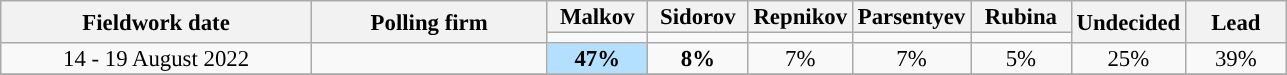<table class=wikitable style="font-size:95%; line-height:14px; text-align:center">
<tr>
<th style=width:200px; rowspan=2>Fieldwork date</th>
<th style=width:150px; rowspan=2>Polling firm</th>
<th style="width:60px;">Malkov</th>
<th style="width:60px;">Sidorov</th>
<th style="width:60px;">Repnikov</th>
<th style="width:60px;">Parsentyev</th>
<th style="width:60px;">Rubina</th>
<th style="width:60px;" rowspan=2>Undecided</th>
<th style="width:60px;" rowspan="2">Lead</th>
</tr>
<tr>
<td bgcolor=></td>
<td bgcolor=></td>
<td bgcolor=></td>
<td bgcolor=></td>
<td bgcolor=></td>
</tr>
<tr>
<td>14 - 19 August 2022</td>
<td></td>
<td style="background:#B3E0FF"><strong>47%</strong></td>
<td><strong>8%</strong></td>
<td>7%</td>
<td>7%</td>
<td>5%</td>
<td>25%</td>
<td style="background:">39%</td>
</tr>
<tr>
</tr>
</table>
